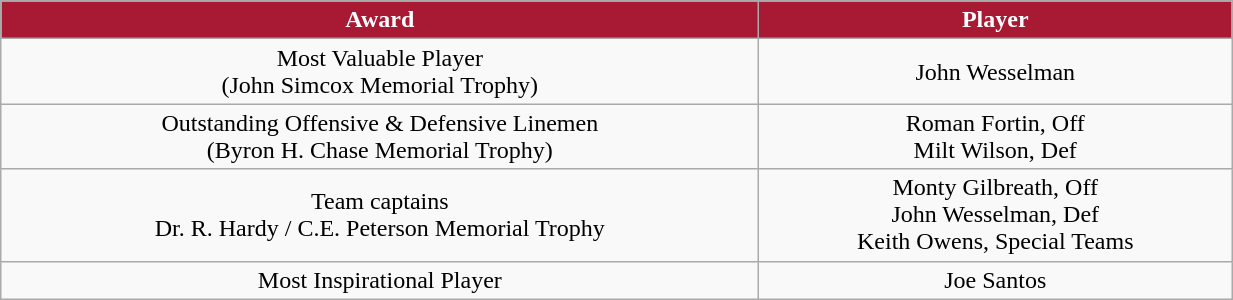<table class="wikitable" width="65%">
<tr>
<th style="background:#A81933;color:#FFFFFF;">Award</th>
<th style="background:#A81933;color:#FFFFFF;">Player</th>
</tr>
<tr align="center" bgcolor="">
<td>Most Valuable Player<br>(John Simcox Memorial Trophy)</td>
<td>John Wesselman</td>
</tr>
<tr align="center" bgcolor="">
<td>Outstanding Offensive & Defensive Linemen<br>(Byron H. Chase Memorial Trophy)</td>
<td>Roman Fortin, Off<br>Milt Wilson, Def</td>
</tr>
<tr align="center" bgcolor="">
<td>Team captains<br>Dr. R. Hardy / C.E. Peterson Memorial Trophy</td>
<td>Monty Gilbreath, Off<br>John Wesselman, Def<br>Keith Owens, Special Teams</td>
</tr>
<tr align="center" bgcolor="">
<td>Most Inspirational Player</td>
<td>Joe Santos</td>
</tr>
</table>
